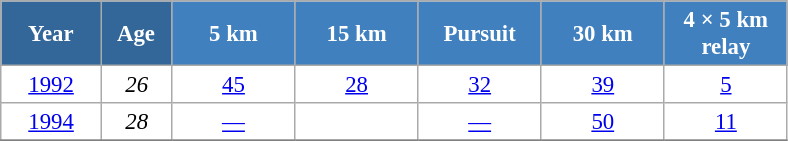<table class="wikitable" style="font-size:95%; text-align:center; border:grey solid 1px; border-collapse:collapse; background:#ffffff;">
<tr>
<th style="background-color:#369; color:white; width:60px;"> Year </th>
<th style="background-color:#369; color:white; width:40px;"> Age </th>
<th style="background-color:#4180be; color:white; width:75px;"> 5 km </th>
<th style="background-color:#4180be; color:white; width:75px;"> 15 km </th>
<th style="background-color:#4180be; color:white; width:75px;"> Pursuit </th>
<th style="background-color:#4180be; color:white; width:75px;"> 30 km </th>
<th style="background-color:#4180be; color:white; width:75px;"> 4 × 5 km <br> relay </th>
</tr>
<tr>
<td><a href='#'>1992</a></td>
<td><em>26</em></td>
<td><a href='#'>45</a></td>
<td><a href='#'>28</a></td>
<td><a href='#'>32</a></td>
<td><a href='#'>39</a></td>
<td><a href='#'>5</a></td>
</tr>
<tr>
<td><a href='#'>1994</a></td>
<td><em>28</em></td>
<td><a href='#'>—</a></td>
<td><a href='#'></a></td>
<td><a href='#'>—</a></td>
<td><a href='#'>50</a></td>
<td><a href='#'>11</a></td>
</tr>
<tr>
</tr>
</table>
